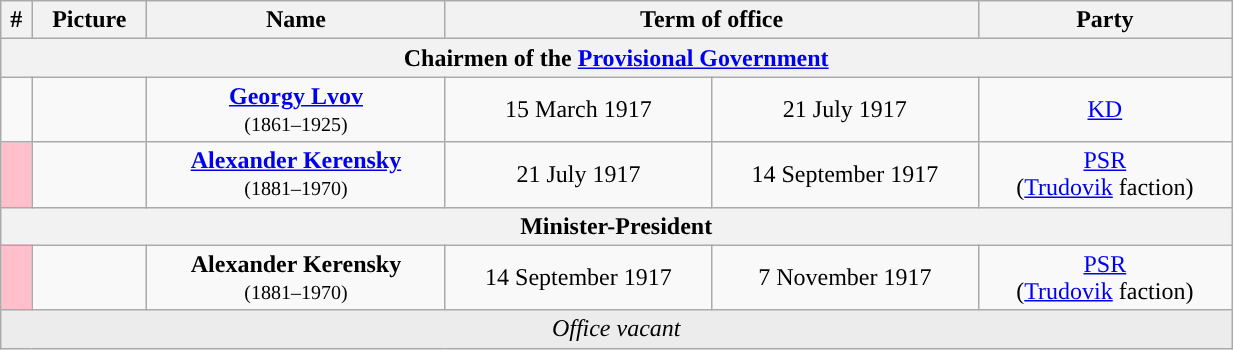<table class="wikitable" style="text-align:center; width:65%">
<tr>
<th>#</th>
<th>Picture</th>
<th>Name</th>
<th colspan="2">Term of office</th>
<th>Party</th>
</tr>
<tr>
<th colspan="6"><strong>Chairmen of the <a href='#'>Provisional Government</a></strong></th>
</tr>
<tr>
<td style="background:"></td>
<td></td>
<td><strong><a href='#'>Georgy Lvov</a></strong><br><small>(1861–1925)</small></td>
<td>15 March 1917</td>
<td>21 July 1917</td>
<td><a href='#'>KD</a></td>
</tr>
<tr>
<td style="background:pink"></td>
<td></td>
<td><strong><a href='#'>Alexander Kerensky</a></strong><br><small>(1881–1970)</small></td>
<td>21 July 1917</td>
<td>14 September 1917</td>
<td><a href='#'>PSR</a><br>(<a href='#'>Trudovik</a> faction)</td>
</tr>
<tr>
<th colspan="6"><strong>Minister-President</strong></th>
</tr>
<tr>
<td style="background:pink"></td>
<td></td>
<td><strong>Alexander Kerensky</strong><br><small>(1881–1970)</small></td>
<td>14 September 1917</td>
<td>7 November 1917</td>
<td><a href='#'>PSR</a><br>(<a href='#'>Trudovik</a> faction)</td>
</tr>
<tr>
<td colspan="6" style="background:#ECECEC"><em>Office vacant  </em></td>
</tr>
</table>
